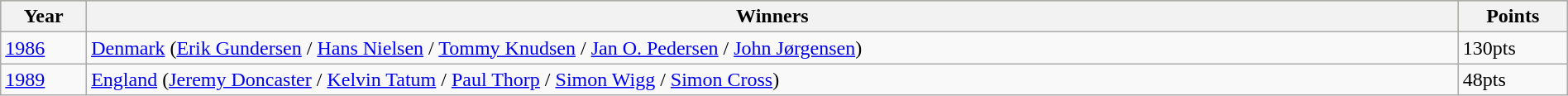<table class="wikitable" width=100%>
<tr bgcolor=#bdb76b>
<th>Year</th>
<th>Winners</th>
<th>Points</th>
</tr>
<tr>
<td><a href='#'>1986</a></td>
<td> <a href='#'>Denmark</a> (<a href='#'>Erik Gundersen</a> / <a href='#'>Hans Nielsen</a> / <a href='#'>Tommy Knudsen</a> / <a href='#'>Jan O. Pedersen</a> / <a href='#'>John Jørgensen</a>)</td>
<td>130pts</td>
</tr>
<tr>
<td><a href='#'>1989</a></td>
<td> <a href='#'>England</a> (<a href='#'>Jeremy Doncaster</a> / <a href='#'>Kelvin Tatum</a> / <a href='#'>Paul Thorp</a> / <a href='#'>Simon Wigg</a> / <a href='#'>Simon Cross</a>)</td>
<td>48pts</td>
</tr>
</table>
